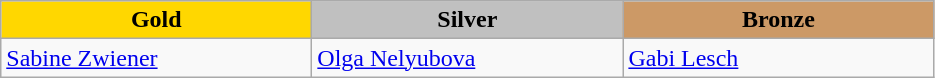<table class="wikitable" style="text-align:left">
<tr align="center">
<td width=200 bgcolor=gold><strong>Gold</strong></td>
<td width=200 bgcolor=silver><strong>Silver</strong></td>
<td width=200 bgcolor=CC9966><strong>Bronze</strong></td>
</tr>
<tr>
<td><a href='#'>Sabine Zwiener</a><br><em></em></td>
<td><a href='#'>Olga Nelyubova</a><br><em></em></td>
<td><a href='#'>Gabi Lesch</a><br><em></em></td>
</tr>
</table>
